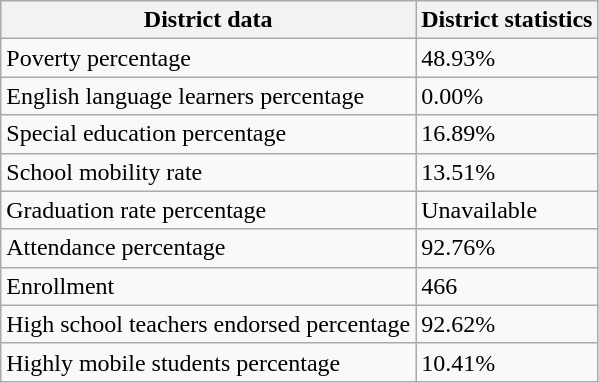<table class="wikitable">
<tr>
<th>District data</th>
<th>District statistics</th>
</tr>
<tr>
<td>Poverty percentage</td>
<td>48.93%</td>
</tr>
<tr>
<td>English language learners percentage</td>
<td>0.00%</td>
</tr>
<tr>
<td>Special education percentage</td>
<td>16.89%</td>
</tr>
<tr>
<td>School mobility rate</td>
<td>13.51%</td>
</tr>
<tr>
<td>Graduation rate percentage</td>
<td>Unavailable</td>
</tr>
<tr>
<td>Attendance percentage</td>
<td>92.76%</td>
</tr>
<tr>
<td>Enrollment</td>
<td>466</td>
</tr>
<tr>
<td>High school teachers endorsed percentage</td>
<td>92.62%</td>
</tr>
<tr>
<td>Highly mobile students percentage</td>
<td>10.41%</td>
</tr>
</table>
